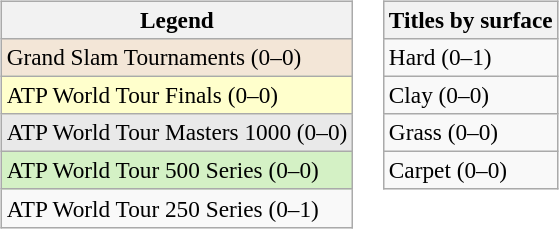<table>
<tr valign=top>
<td><br><table class=wikitable style=font-size:97%>
<tr>
<th>Legend</th>
</tr>
<tr style="background:#f3e6d7;">
<td>Grand Slam Tournaments (0–0)</td>
</tr>
<tr style="background:#ffc;">
<td>ATP World Tour Finals (0–0)</td>
</tr>
<tr style="background:#e9e9e9;">
<td>ATP World Tour Masters 1000 (0–0)</td>
</tr>
<tr style="background:#d4f1c5;">
<td>ATP World Tour 500 Series (0–0)</td>
</tr>
<tr>
<td>ATP World Tour 250 Series (0–1)</td>
</tr>
</table>
</td>
<td><br><table class=wikitable style=font-size:97%>
<tr>
<th>Titles by surface</th>
</tr>
<tr>
<td>Hard (0–1)</td>
</tr>
<tr>
<td>Clay (0–0)</td>
</tr>
<tr>
<td>Grass (0–0)</td>
</tr>
<tr>
<td>Carpet (0–0)</td>
</tr>
</table>
</td>
</tr>
</table>
